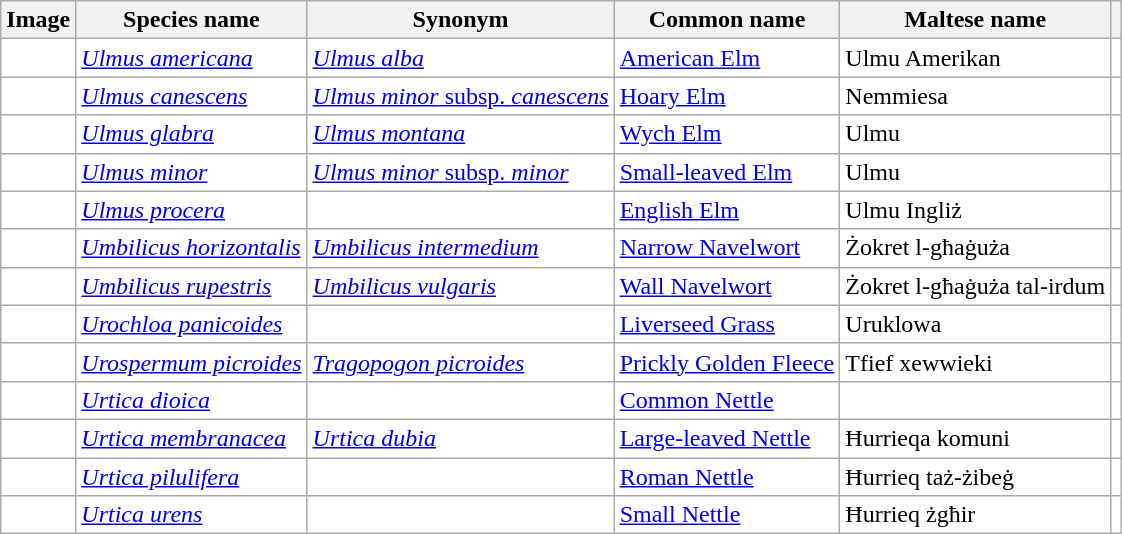<table class="wikitable" style="background: white">
<tr>
<th>Image</th>
<th>Species name</th>
<th>Synonym</th>
<th>Common name</th>
<th>Maltese name</th>
<th></th>
</tr>
<tr>
<td></td>
<td><em><a href='#'>Ulmus americana</a></em></td>
<td><em><a href='#'>Ulmus alba</a></em></td>
<td><a href='#'>American Elm</a></td>
<td>Ulmu Amerikan</td>
<td></td>
</tr>
<tr>
<td></td>
<td><em><a href='#'>Ulmus canescens</a></em></td>
<td><a href='#'><em>Ulmus minor</em> subsp. <em>canescens</em></a></td>
<td><a href='#'>Hoary Elm</a></td>
<td>Nemmiesa</td>
<td></td>
</tr>
<tr>
<td></td>
<td><em><a href='#'>Ulmus glabra</a></em></td>
<td><em><a href='#'>Ulmus montana</a></em></td>
<td><a href='#'>Wych Elm</a></td>
<td>Ulmu</td>
<td></td>
</tr>
<tr>
<td></td>
<td><em><a href='#'>Ulmus minor</a></em></td>
<td><a href='#'><em>Ulmus minor</em> subsp. <em>minor</em></a></td>
<td><a href='#'>Small-leaved Elm</a></td>
<td>Ulmu</td>
<td></td>
</tr>
<tr>
<td></td>
<td><em><a href='#'>Ulmus procera</a></em></td>
<td></td>
<td><a href='#'>English Elm</a></td>
<td>Ulmu Ingliż</td>
<td></td>
</tr>
<tr>
<td></td>
<td><em><a href='#'>Umbilicus horizontalis</a></em></td>
<td><em><a href='#'>Umbilicus intermedium</a></em></td>
<td><a href='#'>Narrow Navelwort</a></td>
<td>Żokret l-għaġuża</td>
<td></td>
</tr>
<tr>
<td></td>
<td><em><a href='#'>Umbilicus rupestris</a></em></td>
<td><em><a href='#'>Umbilicus vulgaris</a></em></td>
<td><a href='#'>Wall Navelwort</a></td>
<td>Żokret l-għaġuża tal-irdum</td>
<td></td>
</tr>
<tr>
<td></td>
<td><em><a href='#'>Urochloa panicoides</a></em></td>
<td></td>
<td><a href='#'>Liverseed Grass</a></td>
<td>Uruklowa</td>
<td></td>
</tr>
<tr>
<td></td>
<td><em><a href='#'>Urospermum picroides</a></em></td>
<td><em><a href='#'>Tragopogon picroides</a></em></td>
<td><a href='#'>Prickly Golden Fleece</a></td>
<td>Tfief xewwieki</td>
<td></td>
</tr>
<tr>
<td></td>
<td><em><a href='#'>Urtica dioica</a></em></td>
<td></td>
<td><a href='#'>Common Nettle</a></td>
<td></td>
<td></td>
</tr>
<tr>
<td></td>
<td><em><a href='#'>Urtica membranacea</a></em></td>
<td><em><a href='#'>Urtica dubia</a></em></td>
<td><a href='#'>Large-leaved Nettle</a></td>
<td>Ħurrieqa komuni</td>
<td></td>
</tr>
<tr>
<td></td>
<td><em><a href='#'>Urtica pilulifera</a></em></td>
<td></td>
<td><a href='#'>Roman Nettle</a></td>
<td>Ħurrieq taż-żibeġ</td>
<td></td>
</tr>
<tr>
<td></td>
<td><em><a href='#'>Urtica urens</a></em></td>
<td></td>
<td><a href='#'>Small Nettle</a></td>
<td>Ħurrieq żgħir</td>
<td></td>
</tr>
</table>
